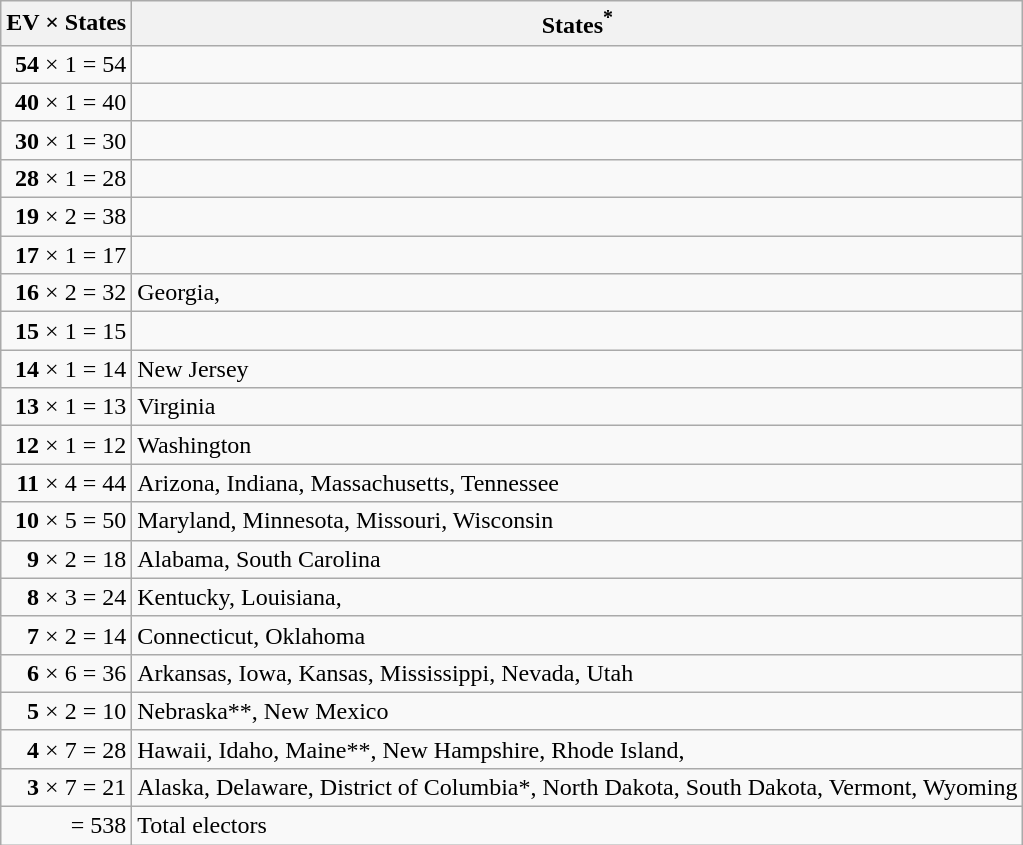<table class="wikitable sortable">
<tr>
<th>EV × States</th>
<th>States<sup>*</sup></th>
</tr>
<tr>
<td align=right><strong>54</strong> × 1 = 54</td>
<td></td>
</tr>
<tr>
<td align=right><strong>40</strong> × 1 = 40</td>
<td></td>
</tr>
<tr>
<td align=right><strong>30</strong> × 1 = 30</td>
<td></td>
</tr>
<tr>
<td align=right><strong>28</strong> × 1 = 28</td>
<td></td>
</tr>
<tr>
<td align=right><strong>19</strong> × 2 = 38</td>
<td> </td>
</tr>
<tr>
<td align=right><strong>17</strong> × 1 = 17</td>
<td></td>
</tr>
<tr>
<td align=right><strong>16</strong> × 2 = 32</td>
<td>Georgia, </td>
</tr>
<tr>
<td align=right><strong>15</strong> × 1 = 15</td>
<td></td>
</tr>
<tr>
<td align=right><strong>14</strong> × 1 = 14</td>
<td>New Jersey</td>
</tr>
<tr>
<td align=right><strong>13</strong> × 1 = 13</td>
<td>Virginia</td>
</tr>
<tr>
<td align=right><strong>12</strong> × 1 = 12</td>
<td>Washington</td>
</tr>
<tr>
<td align=right><strong>11</strong> × 4 = 44</td>
<td>Arizona, Indiana, Massachusetts, Tennessee</td>
</tr>
<tr>
<td align=right><strong>10</strong> × 5 = 50</td>
<td> Maryland, Minnesota, Missouri, Wisconsin</td>
</tr>
<tr>
<td align=right><strong>9</strong> × 2 = 18</td>
<td>Alabama, South Carolina</td>
</tr>
<tr>
<td align=right><strong>8</strong> × 3 = 24</td>
<td>Kentucky, Louisiana, </td>
</tr>
<tr>
<td align=right><strong>7</strong> × 2 = 14</td>
<td>Connecticut, Oklahoma</td>
</tr>
<tr>
<td align=right><strong>6</strong> × 6 = 36</td>
<td>Arkansas, Iowa, Kansas, Mississippi, Nevada, Utah</td>
</tr>
<tr>
<td align=right><strong>5</strong> × 2 = 10</td>
<td>Nebraska**, New Mexico</td>
</tr>
<tr>
<td align=right><strong>4</strong> × 7 = 28</td>
<td>Hawaii, Idaho, Maine**,  New Hampshire, Rhode Island, </td>
</tr>
<tr>
<td align=right><strong>3</strong> × 7 = 21</td>
<td>Alaska, Delaware, District of Columbia*, North Dakota, South Dakota, Vermont, Wyoming</td>
</tr>
<tr>
<td align=right>= 538</td>
<td>Total electors</td>
</tr>
</table>
